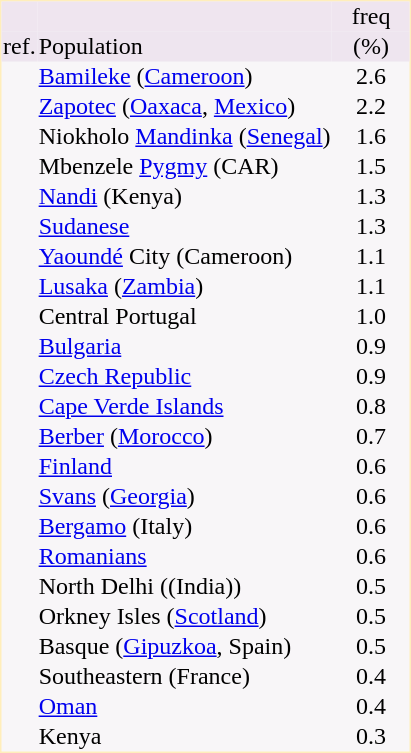<table border="0" cellspacing="0" cellpadding="1" align="left" style="text-align:center; margin-right: 3em;  border:1px #ffeebb solid; background:#f8f6f8; ">
<tr style="background:#efe5ef">
<td></td>
<td></td>
<td>freq</td>
</tr>
<tr style="background:#eee5ef">
<td>ref.</td>
<td align="left">Population</td>
<td style="width:50px">(%)</td>
</tr>
<tr>
<td></td>
<td align="left"><a href='#'>Bamileke</a> (<a href='#'>Cameroon</a>)</td>
<td>2.6</td>
</tr>
<tr>
<td></td>
<td align="left"><a href='#'>Zapotec</a> (<a href='#'>Oaxaca</a>, <a href='#'>Mexico</a>)</td>
<td>2.2</td>
</tr>
<tr>
<td></td>
<td align="left">Niokholo <a href='#'>Mandinka</a> (<a href='#'>Senegal</a>)</td>
<td>1.6</td>
</tr>
<tr>
<td></td>
<td align="left">Mbenzele <a href='#'>Pygmy</a> (CAR)</td>
<td>1.5</td>
</tr>
<tr>
<td></td>
<td align="left"><a href='#'>Nandi</a> (Kenya)</td>
<td>1.3</td>
</tr>
<tr>
<td></td>
<td align="left"><a href='#'>Sudanese</a></td>
<td>1.3</td>
</tr>
<tr>
<td></td>
<td align="left"><a href='#'>Yaoundé</a> City (Cameroon)</td>
<td>1.1</td>
</tr>
<tr>
<td></td>
<td align="left"><a href='#'>Lusaka</a> (<a href='#'>Zambia</a>)</td>
<td>1.1</td>
</tr>
<tr>
<td></td>
<td align="left">Central Portugal</td>
<td>1.0</td>
</tr>
<tr>
<td></td>
<td align="left"><a href='#'>Bulgaria</a></td>
<td>0.9</td>
</tr>
<tr>
<td></td>
<td align="left"><a href='#'>Czech Republic</a></td>
<td>0.9</td>
</tr>
<tr>
<td></td>
<td align="left"><a href='#'>Cape Verde Islands</a></td>
<td>0.8</td>
</tr>
<tr>
<td></td>
<td align="left"><a href='#'>Berber</a> (<a href='#'>Morocco</a>)</td>
<td>0.7</td>
</tr>
<tr>
<td></td>
<td align="left"><a href='#'>Finland</a></td>
<td>0.6</td>
</tr>
<tr>
<td></td>
<td align="left"><a href='#'>Svans</a> (<a href='#'>Georgia</a>)</td>
<td>0.6</td>
</tr>
<tr>
<td></td>
<td align="left"><a href='#'>Bergamo</a> (Italy)</td>
<td>0.6</td>
</tr>
<tr>
<td></td>
<td align="left"><a href='#'>Romanians</a></td>
<td>0.6</td>
</tr>
<tr>
<td></td>
<td align="left">North Delhi ((India))</td>
<td>0.5</td>
</tr>
<tr>
<td></td>
<td align="left">Orkney Isles (<a href='#'>Scotland</a>)</td>
<td>0.5</td>
</tr>
<tr>
<td></td>
<td align="left">Basque (<a href='#'>Gipuzkoa</a>, Spain)</td>
<td>0.5</td>
</tr>
<tr>
<td></td>
<td align="left">Southeastern (France)</td>
<td>0.4</td>
</tr>
<tr>
<td></td>
<td align="left"><a href='#'>Oman</a></td>
<td>0.4</td>
</tr>
<tr>
<td></td>
<td align="left">Kenya</td>
<td>0.3</td>
</tr>
</table>
